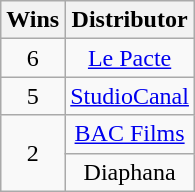<table class="sortable wikitable" style="text-align:center">
<tr>
<th>Wins</th>
<th>Distributor</th>
</tr>
<tr>
<td>6</td>
<td><a href='#'>Le Pacte</a></td>
</tr>
<tr>
<td>5</td>
<td><a href='#'>StudioCanal</a></td>
</tr>
<tr>
<td rowspan=2>2</td>
<td><a href='#'>BAC Films</a></td>
</tr>
<tr>
<td>Diaphana</td>
</tr>
</table>
